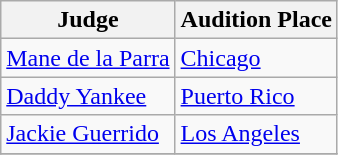<table class="wikitable">
<tr>
<th>Judge</th>
<th>Audition Place</th>
</tr>
<tr>
<td><a href='#'>Mane de la Parra</a></td>
<td><a href='#'>Chicago</a></td>
</tr>
<tr>
<td><a href='#'>Daddy Yankee</a></td>
<td><a href='#'>Puerto Rico</a></td>
</tr>
<tr>
<td><a href='#'>Jackie Guerrido</a></td>
<td><a href='#'>Los Angeles</a></td>
</tr>
<tr>
</tr>
</table>
